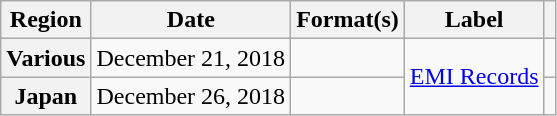<table class="wikitable plainrowheaders">
<tr>
<th>Region</th>
<th>Date</th>
<th>Format(s)</th>
<th>Label</th>
<th></th>
</tr>
<tr>
<th scope="row">Various</th>
<td>December 21, 2018</td>
<td></td>
<td rowspan="2"><a href='#'>EMI Records</a></td>
<td></td>
</tr>
<tr>
<th scope="row">Japan</th>
<td>December 26, 2018</td>
<td></td>
<td></td>
</tr>
</table>
